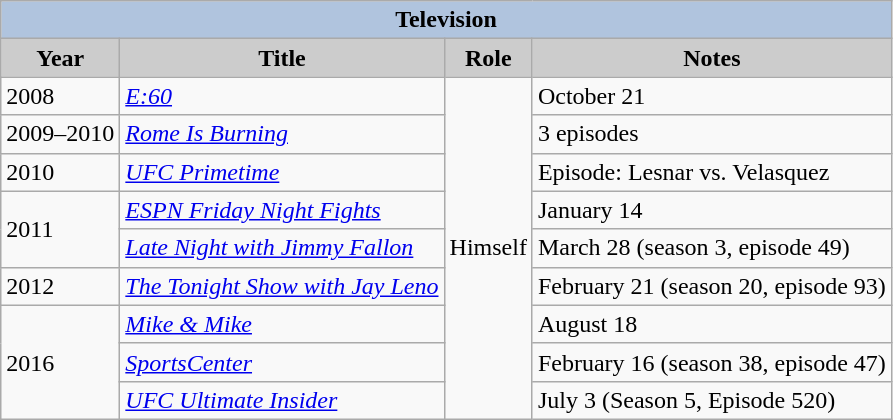<table class="wikitable sortable">
<tr>
<th colspan=4 style="background:#B0C4DE;">Television</th>
</tr>
<tr>
<th style="background:#ccc;">Year</th>
<th style="background:#ccc;">Title</th>
<th style="background:#ccc;">Role</th>
<th style="background:#ccc;">Notes</th>
</tr>
<tr>
<td>2008</td>
<td><em><a href='#'>E:60</a></em></td>
<td rowspan= "9">Himself</td>
<td>October 21</td>
</tr>
<tr>
<td>2009–2010</td>
<td><em><a href='#'>Rome Is Burning</a></em></td>
<td>3 episodes</td>
</tr>
<tr>
<td>2010</td>
<td><em><a href='#'>UFC Primetime</a></em></td>
<td>Episode: Lesnar vs. Velasquez</td>
</tr>
<tr>
<td rowspan="2">2011</td>
<td><em><a href='#'>ESPN Friday Night Fights</a></em></td>
<td>January 14</td>
</tr>
<tr>
<td><em><a href='#'>Late Night with Jimmy Fallon</a></em></td>
<td>March 28 (season 3, episode 49)</td>
</tr>
<tr>
<td>2012</td>
<td><em><a href='#'>The Tonight Show with Jay Leno</a></em></td>
<td>February 21 (season 20, episode 93)</td>
</tr>
<tr>
<td rowspan="3">2016</td>
<td><em><a href='#'>Mike & Mike</a></em></td>
<td>August 18</td>
</tr>
<tr>
<td><em><a href='#'>SportsCenter</a></em></td>
<td>February 16 (season 38, episode 47)</td>
</tr>
<tr>
<td><em><a href='#'>UFC Ultimate Insider</a></em></td>
<td>July 3 (Season 5, Episode 520)</td>
</tr>
</table>
